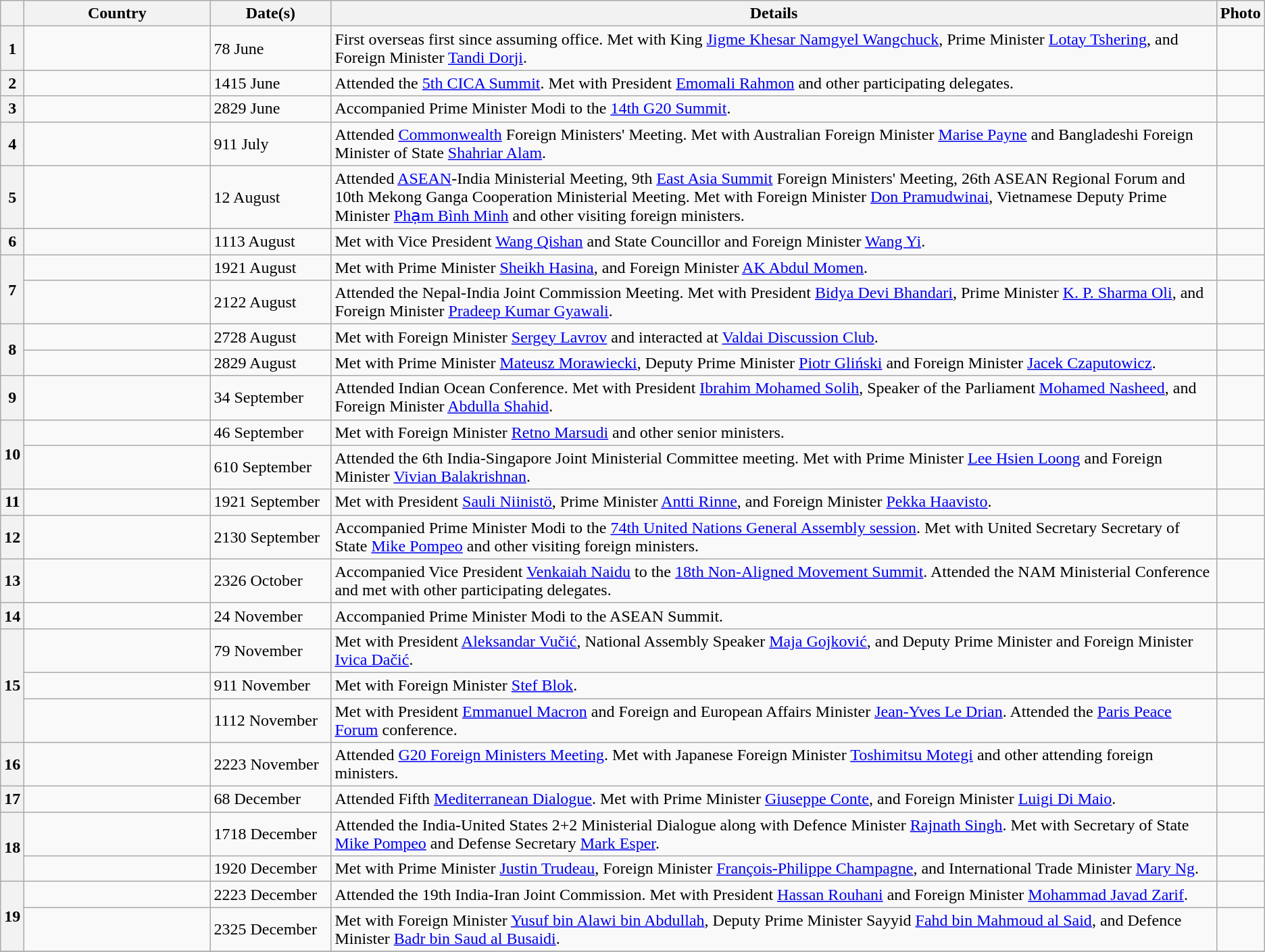<table class="wikitable outercollapse sortable">
<tr>
<th></th>
<th style="width:11em">Country</th>
<th style="width:7em">Date(s)</th>
<th class="unsortable">Details</th>
<th>Photo</th>
</tr>
<tr>
<th>1</th>
<td></td>
<td>78 June</td>
<td>First overseas first since assuming office. Met with King <a href='#'>Jigme Khesar Namgyel Wangchuck</a>, Prime Minister <a href='#'>Lotay Tshering</a>, and Foreign Minister <a href='#'>Tandi Dorji</a>.</td>
<td></td>
</tr>
<tr>
<th>2</th>
<td></td>
<td>1415 June</td>
<td>Attended the <a href='#'>5th CICA Summit</a>. Met with President <a href='#'>Emomali Rahmon</a> and other participating delegates.</td>
<td></td>
</tr>
<tr>
<th>3</th>
<td></td>
<td>2829 June</td>
<td>Accompanied Prime Minister Modi to the <a href='#'>14th G20 Summit</a>.</td>
<td></td>
</tr>
<tr>
<th>4</th>
<td></td>
<td>911 July</td>
<td>Attended <a href='#'>Commonwealth</a> Foreign Ministers' Meeting. Met with Australian Foreign Minister <a href='#'>Marise Payne</a> and Bangladeshi Foreign Minister of State <a href='#'>Shahriar Alam</a>.</td>
<td></td>
</tr>
<tr>
<th>5</th>
<td></td>
<td>12 August</td>
<td>Attended <a href='#'>ASEAN</a>-India Ministerial Meeting, 9th <a href='#'>East Asia Summit</a> Foreign Ministers' Meeting, 26th ASEAN Regional Forum and 10th Mekong Ganga Cooperation Ministerial Meeting. Met with Foreign Minister <a href='#'>Don Pramudwinai</a>, Vietnamese Deputy Prime Minister <a href='#'>Phạm Bình Minh</a> and other visiting foreign ministers.</td>
<td></td>
</tr>
<tr>
<th>6</th>
<td></td>
<td>1113 August</td>
<td>Met with Vice President <a href='#'>Wang Qishan</a> and State Councillor and Foreign Minister <a href='#'>Wang Yi</a>.</td>
<td></td>
</tr>
<tr>
<th rowspan="2">7</th>
<td></td>
<td>1921 August</td>
<td>Met with Prime Minister <a href='#'>Sheikh Hasina</a>, and Foreign Minister <a href='#'>AK Abdul Momen</a>.</td>
<td></td>
</tr>
<tr>
<td></td>
<td>2122 August</td>
<td>Attended the Nepal-India Joint Commission Meeting. Met with President <a href='#'>Bidya Devi Bhandari</a>, Prime Minister <a href='#'>K. P. Sharma Oli</a>, and Foreign Minister <a href='#'>Pradeep Kumar Gyawali</a>.</td>
<td></td>
</tr>
<tr>
<th rowspan="2">8</th>
<td></td>
<td>2728 August</td>
<td>Met with Foreign Minister <a href='#'>Sergey Lavrov</a> and interacted at <a href='#'>Valdai Discussion Club</a>.</td>
<td></td>
</tr>
<tr>
<td></td>
<td>2829 August</td>
<td>Met with Prime Minister <a href='#'>Mateusz Morawiecki</a>, Deputy Prime Minister <a href='#'>Piotr Gliński</a> and Foreign Minister <a href='#'>Jacek Czaputowicz</a>.</td>
<td></td>
</tr>
<tr>
<th>9</th>
<td></td>
<td>34 September</td>
<td>Attended Indian Ocean Conference. Met with President <a href='#'>Ibrahim Mohamed Solih</a>, Speaker of the Parliament <a href='#'>Mohamed Nasheed</a>, and Foreign Minister <a href='#'>Abdulla Shahid</a>.</td>
<td></td>
</tr>
<tr>
<th rowspan="2">10</th>
<td></td>
<td>46 September</td>
<td>Met with Foreign Minister <a href='#'>Retno Marsudi</a> and other senior ministers.</td>
</tr>
<tr>
<td></td>
<td>610 September</td>
<td>Attended the 6th India-Singapore Joint Ministerial Committee meeting. Met with Prime Minister <a href='#'>Lee Hsien Loong</a> and Foreign Minister <a href='#'>Vivian Balakrishnan</a>.</td>
<td></td>
</tr>
<tr>
<th>11</th>
<td></td>
<td>1921 September</td>
<td>Met with President <a href='#'>Sauli Niinistö</a>, Prime Minister <a href='#'>Antti Rinne</a>, and Foreign Minister <a href='#'>Pekka Haavisto</a>.</td>
<td></td>
</tr>
<tr>
<th>12</th>
<td><br></td>
<td>2130 September</td>
<td>Accompanied Prime Minister Modi to the <a href='#'>74th United Nations General Assembly session</a>. Met with United Secretary Secretary of State <a href='#'>Mike Pompeo</a> and other visiting foreign ministers.</td>
<td></td>
</tr>
<tr>
<th>13</th>
<td></td>
<td>2326 October</td>
<td>Accompanied Vice President <a href='#'>Venkaiah Naidu</a> to the <a href='#'>18th Non-Aligned Movement Summit</a>. Attended the NAM Ministerial Conference and met with other participating delegates.</td>
<td></td>
</tr>
<tr>
<th>14</th>
<td></td>
<td>24 November</td>
<td>Accompanied Prime Minister Modi to the ASEAN Summit.</td>
<td></td>
</tr>
<tr>
<th rowspan="3">15</th>
<td></td>
<td>79 November</td>
<td>Met with President <a href='#'>Aleksandar Vučić</a>, National Assembly Speaker <a href='#'>Maja Gojković</a>, and Deputy Prime Minister and Foreign Minister <a href='#'>Ivica Dačić</a>.</td>
<td></td>
</tr>
<tr>
<td></td>
<td>911 November</td>
<td>Met with Foreign Minister <a href='#'>Stef Blok</a>.</td>
<td></td>
</tr>
<tr>
<td></td>
<td>1112 November</td>
<td>Met with President <a href='#'>Emmanuel Macron</a> and Foreign and European Affairs Minister <a href='#'>Jean-Yves Le Drian</a>. Attended the <a href='#'>Paris Peace Forum</a> conference.</td>
<td></td>
</tr>
<tr>
<th>16</th>
<td></td>
<td>2223 November</td>
<td>Attended <a href='#'>G20 Foreign Ministers Meeting</a>. Met with Japanese Foreign Minister <a href='#'>Toshimitsu Motegi</a> and other attending foreign ministers.</td>
<td></td>
</tr>
<tr>
<th>17</th>
<td></td>
<td>68 December</td>
<td>Attended Fifth <a href='#'>Mediterranean Dialogue</a>. Met with Prime Minister <a href='#'>Giuseppe Conte</a>, and Foreign Minister <a href='#'>Luigi Di Maio</a>.</td>
<td></td>
</tr>
<tr>
<th rowspan="2">18</th>
<td></td>
<td>1718 December</td>
<td>Attended the India-United States 2+2 Ministerial Dialogue along with Defence Minister <a href='#'>Rajnath Singh</a>. Met with Secretary of State <a href='#'>Mike Pompeo</a> and Defense Secretary <a href='#'>Mark Esper</a>.</td>
<td></td>
</tr>
<tr>
<td></td>
<td>1920 December</td>
<td>Met with Prime Minister <a href='#'>Justin Trudeau</a>, Foreign Minister <a href='#'>François-Philippe Champagne</a>, and International Trade Minister <a href='#'>Mary Ng</a>.</td>
<td></td>
</tr>
<tr>
<th rowspan="2">19</th>
<td></td>
<td>2223 December</td>
<td>Attended the 19th India-Iran Joint Commission. Met with President <a href='#'>Hassan Rouhani</a> and Foreign Minister <a href='#'>Mohammad Javad Zarif</a>.</td>
<td></td>
</tr>
<tr>
<td></td>
<td>2325 December</td>
<td>Met with Foreign Minister <a href='#'>Yusuf bin Alawi bin Abdullah</a>, Deputy Prime Minister Sayyid <a href='#'>Fahd bin Mahmoud al Said</a>, and Defence Minister <a href='#'>Badr bin Saud al Busaidi</a>.</td>
<td></td>
</tr>
<tr>
</tr>
</table>
